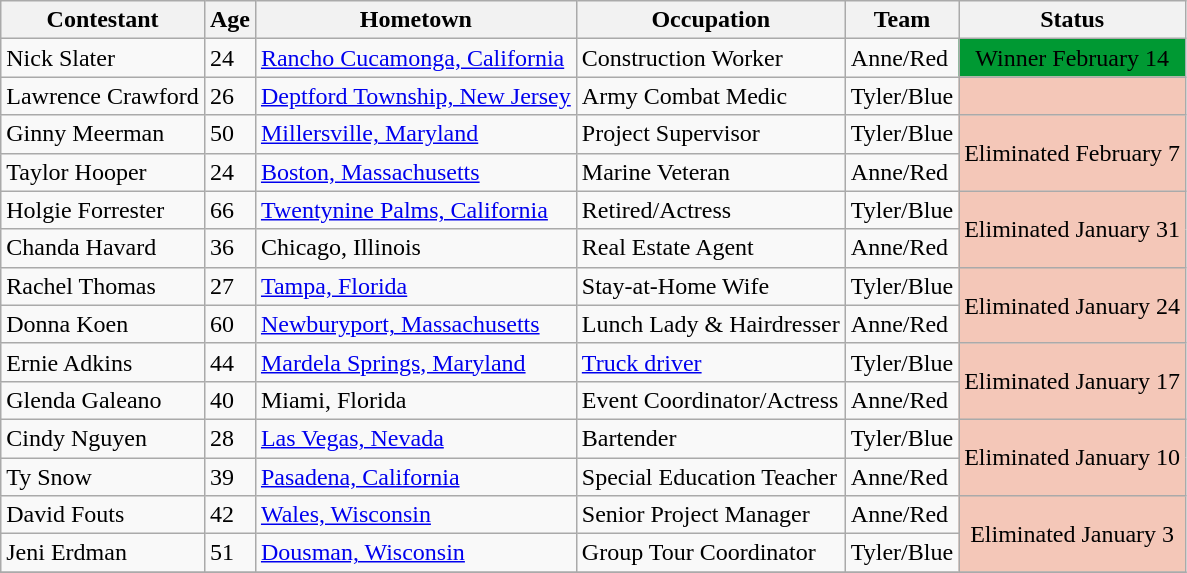<table class="wikitable"  style="border-collapse:collapse;">
<tr>
<th>Contestant</th>
<th>Age</th>
<th>Hometown</th>
<th>Occupation</th>
<th>Team</th>
<th>Status</th>
</tr>
<tr>
<td>Nick Slater</td>
<td>24</td>
<td><a href='#'>Rancho Cucamonga, California</a></td>
<td>Construction Worker</td>
<td>Anne/Red</td>
<td style="background:#093; text-align:center;"><span>Winner February 14</span></td>
</tr>
<tr>
<td>Lawrence Crawford</td>
<td>26</td>
<td><a href='#'>Deptford Township, New Jersey</a></td>
<td>Army Combat Medic</td>
<td>Tyler/Blue</td>
<td style="background:#f4c7b8; text-align:center;"></td>
</tr>
<tr>
<td>Ginny Meerman</td>
<td>50</td>
<td><a href='#'>Millersville, Maryland</a></td>
<td>Project Supervisor</td>
<td>Tyler/Blue</td>
<td rowspan=2 style="background:#f4c7b8; text-align:center;">Eliminated February 7</td>
</tr>
<tr>
<td>Taylor Hooper</td>
<td>24</td>
<td><a href='#'>Boston, Massachusetts</a></td>
<td>Marine Veteran</td>
<td>Anne/Red</td>
</tr>
<tr>
<td>Holgie Forrester</td>
<td>66</td>
<td><a href='#'>Twentynine Palms, California</a></td>
<td>Retired/Actress</td>
<td>Tyler/Blue</td>
<td rowspan=2 style="background:#f4c7b8; text-align:center;">Eliminated January 31</td>
</tr>
<tr>
<td>Chanda Havard</td>
<td>36</td>
<td>Chicago, Illinois</td>
<td>Real Estate Agent</td>
<td>Anne/Red</td>
</tr>
<tr>
<td>Rachel Thomas</td>
<td>27</td>
<td><a href='#'>Tampa, Florida</a></td>
<td>Stay-at-Home Wife</td>
<td>Tyler/Blue</td>
<td rowspan=2 style="background:#f4c7b8; text-align:center;">Eliminated January 24</td>
</tr>
<tr>
<td>Donna Koen</td>
<td>60</td>
<td><a href='#'>Newburyport, Massachusetts</a></td>
<td>Lunch Lady & Hairdresser</td>
<td>Anne/Red</td>
</tr>
<tr>
<td>Ernie Adkins</td>
<td>44</td>
<td><a href='#'>Mardela Springs, Maryland</a></td>
<td><a href='#'>Truck driver</a></td>
<td>Tyler/Blue</td>
<td rowspan=2 style="background:#f4c7b8; text-align:center;">Eliminated January 17</td>
</tr>
<tr>
<td>Glenda Galeano</td>
<td>40</td>
<td>Miami, Florida</td>
<td>Event Coordinator/Actress</td>
<td>Anne/Red</td>
</tr>
<tr>
<td>Cindy Nguyen</td>
<td>28</td>
<td><a href='#'>Las Vegas, Nevada</a></td>
<td>Bartender</td>
<td>Tyler/Blue</td>
<td rowspan=2 style="background:#f4c7b8; text-align:center;">Eliminated January 10</td>
</tr>
<tr>
<td>Ty Snow</td>
<td>39</td>
<td><a href='#'>Pasadena, California</a></td>
<td>Special Education Teacher</td>
<td>Anne/Red</td>
</tr>
<tr>
<td>David Fouts</td>
<td>42</td>
<td><a href='#'>Wales, Wisconsin</a></td>
<td>Senior Project Manager</td>
<td>Anne/Red</td>
<td rowspan=2 style="background:#f4c7b8; text-align:center;">Eliminated January 3</td>
</tr>
<tr>
<td>Jeni Erdman</td>
<td>51</td>
<td><a href='#'>Dousman, Wisconsin</a></td>
<td>Group Tour Coordinator</td>
<td>Tyler/Blue</td>
</tr>
<tr>
</tr>
</table>
